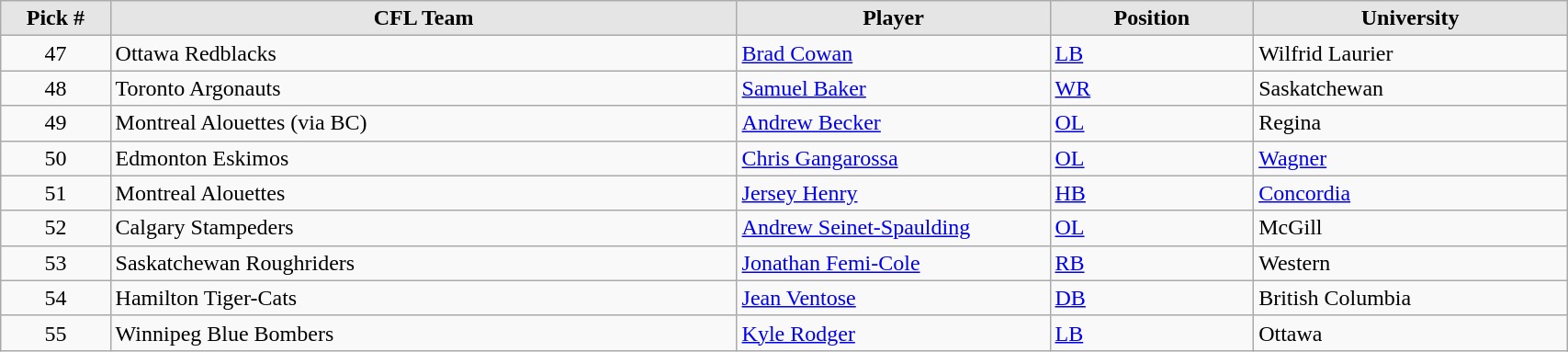<table class="wikitable" style="width: 90%">
<tr>
<th style="background:#E5E5E5;" width=7%>Pick #</th>
<th width=40% style="background:#E5E5E5;">CFL Team</th>
<th width=20% style="background:#E5E5E5;">Player</th>
<th width=13% style="background:#E5E5E5;">Position</th>
<th width=20% style="background:#E5E5E5;">University</th>
</tr>
<tr>
<td align=center>47</td>
<td>Ottawa Redblacks</td>
<td><a href='#'>Brad Cowan</a></td>
<td><a href='#'>LB</a></td>
<td>Wilfrid Laurier</td>
</tr>
<tr>
<td align=center>48</td>
<td>Toronto Argonauts</td>
<td><a href='#'>Samuel Baker</a></td>
<td><a href='#'>WR</a></td>
<td>Saskatchewan</td>
</tr>
<tr>
<td align=center>49</td>
<td>Montreal Alouettes (via BC)</td>
<td><a href='#'>Andrew Becker</a></td>
<td><a href='#'>OL</a></td>
<td>Regina</td>
</tr>
<tr>
<td align=center>50</td>
<td>Edmonton Eskimos</td>
<td><a href='#'>Chris Gangarossa</a></td>
<td><a href='#'>OL</a></td>
<td><a href='#'>Wagner</a></td>
</tr>
<tr>
<td align=center>51</td>
<td>Montreal Alouettes</td>
<td><a href='#'>Jersey Henry</a></td>
<td><a href='#'>HB</a></td>
<td><a href='#'>Concordia</a></td>
</tr>
<tr>
<td align=center>52</td>
<td>Calgary Stampeders</td>
<td><a href='#'>Andrew Seinet-Spaulding</a></td>
<td><a href='#'>OL</a></td>
<td>McGill</td>
</tr>
<tr>
<td align=center>53</td>
<td>Saskatchewan Roughriders</td>
<td><a href='#'>Jonathan Femi-Cole</a></td>
<td><a href='#'>RB</a></td>
<td>Western</td>
</tr>
<tr>
<td align=center>54</td>
<td>Hamilton Tiger-Cats</td>
<td><a href='#'>Jean Ventose</a></td>
<td><a href='#'>DB</a></td>
<td>British Columbia</td>
</tr>
<tr>
<td align=center>55</td>
<td>Winnipeg Blue Bombers</td>
<td><a href='#'>Kyle Rodger</a></td>
<td><a href='#'>LB</a></td>
<td>Ottawa</td>
</tr>
</table>
